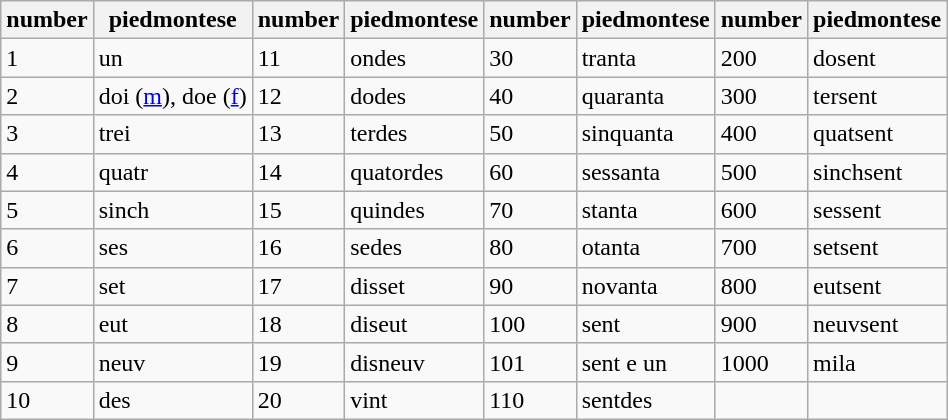<table class="wikitable">
<tr>
<th>number</th>
<th>piedmontese</th>
<th>number</th>
<th>piedmontese</th>
<th>number</th>
<th>piedmontese</th>
<th>number</th>
<th>piedmontese</th>
</tr>
<tr>
<td>1</td>
<td>un</td>
<td>11</td>
<td>ondes</td>
<td>30</td>
<td>tranta</td>
<td>200</td>
<td>dosent</td>
</tr>
<tr>
<td>2</td>
<td>doi (<a href='#'>m</a>), doe (<a href='#'>f</a>)</td>
<td>12</td>
<td>dodes</td>
<td>40</td>
<td>quaranta</td>
<td>300</td>
<td>tersent</td>
</tr>
<tr>
<td>3</td>
<td>trei</td>
<td>13</td>
<td>terdes</td>
<td>50</td>
<td>sinquanta</td>
<td>400</td>
<td>quatsent</td>
</tr>
<tr>
<td>4</td>
<td>quatr</td>
<td>14</td>
<td>quatordes</td>
<td>60</td>
<td>sessanta</td>
<td>500</td>
<td>sinchsent</td>
</tr>
<tr>
<td>5</td>
<td>sinch</td>
<td>15</td>
<td>quindes</td>
<td>70</td>
<td>stanta</td>
<td>600</td>
<td>sessent</td>
</tr>
<tr>
<td>6</td>
<td>ses</td>
<td>16</td>
<td>sedes</td>
<td>80</td>
<td>otanta</td>
<td>700</td>
<td>setsent</td>
</tr>
<tr>
<td>7</td>
<td>set</td>
<td>17</td>
<td>disset</td>
<td>90</td>
<td>novanta</td>
<td>800</td>
<td>eutsent</td>
</tr>
<tr>
<td>8</td>
<td>eut</td>
<td>18</td>
<td>diseut</td>
<td>100</td>
<td>sent</td>
<td>900</td>
<td>neuvsent</td>
</tr>
<tr>
<td>9</td>
<td>neuv</td>
<td>19</td>
<td>disneuv</td>
<td>101</td>
<td>sent e un</td>
<td>1000</td>
<td>mila</td>
</tr>
<tr>
<td>10</td>
<td>des</td>
<td>20</td>
<td>vint</td>
<td>110</td>
<td>sentdes</td>
<td></td>
<td></td>
</tr>
</table>
